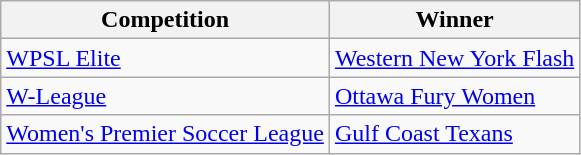<table class="wikitable">
<tr>
<th>Competition</th>
<th>Winner</th>
</tr>
<tr>
<td><a href='#'>WPSL Elite</a></td>
<td><a href='#'>Western New York Flash</a></td>
</tr>
<tr>
<td><a href='#'>W-League</a></td>
<td><a href='#'>Ottawa Fury Women</a></td>
</tr>
<tr>
<td><a href='#'>Women's Premier Soccer League</a></td>
<td><a href='#'>Gulf Coast Texans</a></td>
</tr>
</table>
